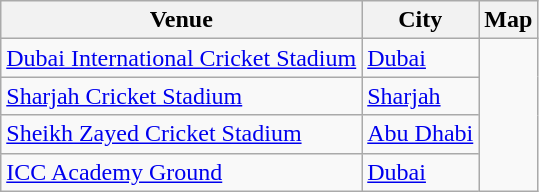<table class="sortable wikitable">
<tr>
<th>Venue</th>
<th>City</th>
<th>Map</th>
</tr>
<tr>
<td><a href='#'>Dubai International Cricket Stadium</a></td>
<td><a href='#'>Dubai</a></td>
<td rowspan="4"></td>
</tr>
<tr>
<td><a href='#'>Sharjah Cricket Stadium</a></td>
<td><a href='#'>Sharjah</a></td>
</tr>
<tr>
<td><a href='#'>Sheikh Zayed Cricket Stadium</a></td>
<td><a href='#'>Abu Dhabi</a></td>
</tr>
<tr>
<td><a href='#'>ICC Academy Ground</a></td>
<td><a href='#'>Dubai</a></td>
</tr>
</table>
